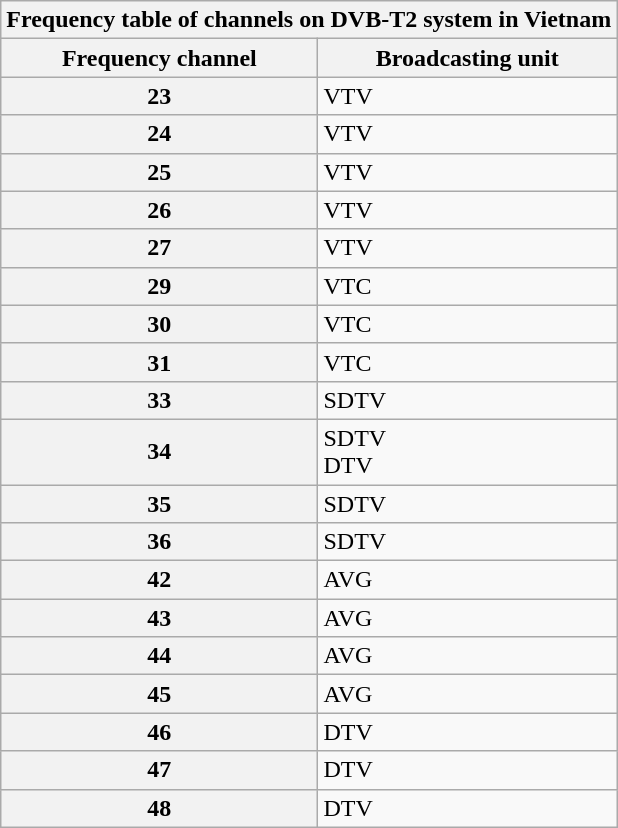<table class="wikitable mw-collapsible mw-collapsed">
<tr>
<th colspan="2">Frequency table of channels on DVB-T2 system in Vietnam</th>
</tr>
<tr>
<th>Frequency channel</th>
<th>Broadcasting unit</th>
</tr>
<tr>
<th>23</th>
<td>VTV</td>
</tr>
<tr>
<th>24</th>
<td>VTV</td>
</tr>
<tr>
<th>25</th>
<td>VTV</td>
</tr>
<tr>
<th>26</th>
<td>VTV</td>
</tr>
<tr>
<th>27</th>
<td>VTV</td>
</tr>
<tr>
<th>29</th>
<td>VTC</td>
</tr>
<tr>
<th>30</th>
<td>VTC</td>
</tr>
<tr>
<th>31</th>
<td>VTC</td>
</tr>
<tr>
<th>33</th>
<td>SDTV</td>
</tr>
<tr>
<th>34</th>
<td>SDTV<br>DTV</td>
</tr>
<tr>
<th>35</th>
<td>SDTV</td>
</tr>
<tr>
<th>36</th>
<td>SDTV</td>
</tr>
<tr>
<th>42</th>
<td>AVG</td>
</tr>
<tr>
<th>43</th>
<td>AVG</td>
</tr>
<tr>
<th>44</th>
<td>AVG</td>
</tr>
<tr>
<th>45</th>
<td>AVG</td>
</tr>
<tr>
<th>46</th>
<td>DTV</td>
</tr>
<tr>
<th>47</th>
<td>DTV</td>
</tr>
<tr>
<th>48</th>
<td>DTV</td>
</tr>
</table>
